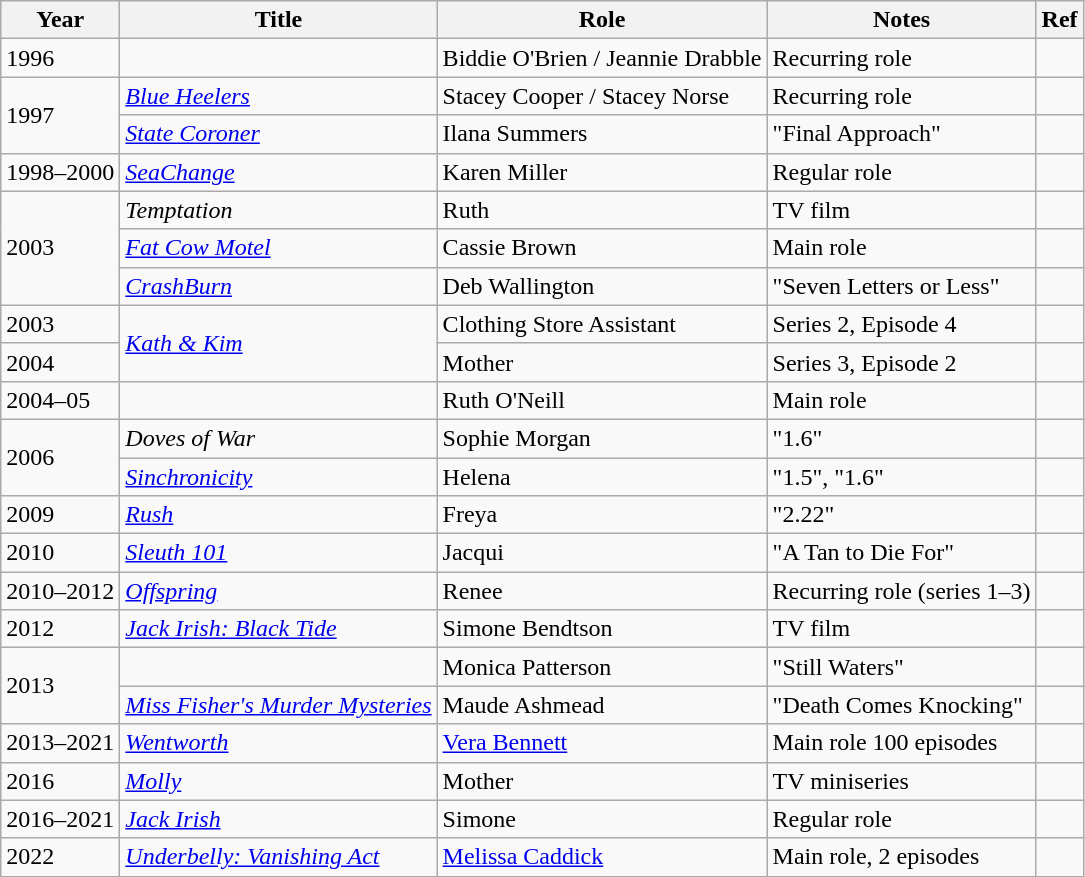<table class="wikitable sortable">
<tr>
<th>Year</th>
<th>Title</th>
<th>Role</th>
<th class="unsortable">Notes</th>
<th>Ref</th>
</tr>
<tr>
<td>1996</td>
<td><em></em></td>
<td>Biddie O'Brien / Jeannie Drabble</td>
<td>Recurring role</td>
<td></td>
</tr>
<tr>
<td rowspan="2">1997</td>
<td><em><a href='#'>Blue Heelers</a></em></td>
<td>Stacey Cooper / Stacey Norse</td>
<td>Recurring role</td>
<td></td>
</tr>
<tr>
<td><em><a href='#'>State Coroner</a></em></td>
<td>Ilana Summers</td>
<td>"Final Approach"</td>
<td></td>
</tr>
<tr>
<td>1998–2000</td>
<td><em><a href='#'>SeaChange</a></em></td>
<td>Karen Miller</td>
<td>Regular role</td>
<td></td>
</tr>
<tr>
<td rowspan="3">2003</td>
<td><em>Temptation</em></td>
<td>Ruth</td>
<td>TV film</td>
<td></td>
</tr>
<tr>
<td><em><a href='#'>Fat Cow Motel</a></em></td>
<td>Cassie Brown</td>
<td>Main role</td>
<td></td>
</tr>
<tr>
<td><em><a href='#'>CrashBurn</a></em></td>
<td>Deb Wallington</td>
<td>"Seven Letters or Less"</td>
<td></td>
</tr>
<tr>
<td>2003</td>
<td rowspan="2"><em><a href='#'>Kath & Kim</a></em></td>
<td>Clothing Store Assistant</td>
<td>Series 2, Episode 4</td>
<td></td>
</tr>
<tr>
<td>2004</td>
<td>Mother</td>
<td>Series 3, Episode 2</td>
<td></td>
</tr>
<tr>
<td>2004–05</td>
<td><em></em></td>
<td>Ruth O'Neill</td>
<td>Main role</td>
<td></td>
</tr>
<tr>
<td rowspan="2">2006</td>
<td><em>Doves of War</em></td>
<td>Sophie Morgan</td>
<td>"1.6"</td>
<td></td>
</tr>
<tr>
<td><em><a href='#'>Sinchronicity</a></em></td>
<td>Helena</td>
<td>"1.5", "1.6"</td>
<td></td>
</tr>
<tr>
<td>2009</td>
<td><em><a href='#'>Rush</a></em></td>
<td>Freya</td>
<td>"2.22"</td>
<td></td>
</tr>
<tr>
<td>2010</td>
<td><em><a href='#'>Sleuth 101</a></em></td>
<td>Jacqui</td>
<td>"A Tan to Die For"</td>
<td></td>
</tr>
<tr>
<td>2010–2012</td>
<td><em><a href='#'>Offspring</a></em></td>
<td>Renee</td>
<td>Recurring role (series 1–3)</td>
<td></td>
</tr>
<tr>
<td>2012</td>
<td><em><a href='#'>Jack Irish: Black Tide</a></em></td>
<td>Simone Bendtson</td>
<td>TV film</td>
<td></td>
</tr>
<tr>
<td rowspan="2">2013</td>
<td><em></em></td>
<td>Monica Patterson</td>
<td>"Still Waters"</td>
<td></td>
</tr>
<tr>
<td><em><a href='#'>Miss Fisher's Murder Mysteries</a></em></td>
<td>Maude Ashmead</td>
<td>"Death Comes Knocking"</td>
<td></td>
</tr>
<tr>
<td>2013–2021</td>
<td><em><a href='#'>Wentworth</a></em></td>
<td><a href='#'>Vera Bennett</a></td>
<td>Main role 100 episodes</td>
<td></td>
</tr>
<tr>
<td>2016</td>
<td><em><a href='#'>Molly</a></em></td>
<td>Mother</td>
<td>TV miniseries</td>
<td></td>
</tr>
<tr>
<td>2016–2021</td>
<td><em><a href='#'>Jack Irish</a></em></td>
<td>Simone</td>
<td>Regular role</td>
<td></td>
</tr>
<tr>
<td>2022</td>
<td><em><a href='#'>Underbelly: Vanishing Act</a></em></td>
<td><a href='#'>Melissa Caddick</a></td>
<td>Main role, 2 episodes</td>
<td></td>
</tr>
</table>
